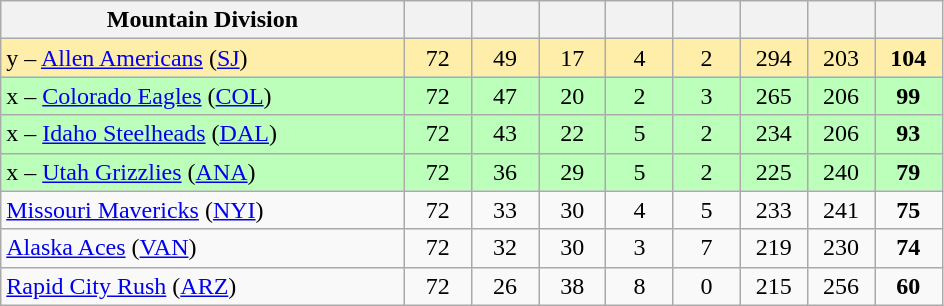<table class="wikitable sortable" style="text-align:center">
<tr>
<th style="width:30%;" class="unsortable">Mountain Division</th>
<th style="width:5%;"></th>
<th style="width:5%;"></th>
<th style="width:5%;"></th>
<th style="width:5%;"></th>
<th style="width:5%;"></th>
<th style="width:5%;"></th>
<th style="width:5%;"></th>
<th style="width:5%;"></th>
</tr>
<tr bgcolor=#ffeeaa>
<td align=left>y – <a href='#'>Allen Americans</a> (<a href='#'>SJ</a>)</td>
<td>72</td>
<td>49</td>
<td>17</td>
<td>4</td>
<td>2</td>
<td>294</td>
<td>203</td>
<td><strong>104</strong></td>
</tr>
<tr bgcolor=#bbffbb>
<td align=left>x – <a href='#'>Colorado Eagles</a> (<a href='#'>COL</a>)</td>
<td>72</td>
<td>47</td>
<td>20</td>
<td>2</td>
<td>3</td>
<td>265</td>
<td>206</td>
<td><strong>99</strong></td>
</tr>
<tr bgcolor=#bbffbb>
<td align=left>x – <a href='#'>Idaho Steelheads</a> (<a href='#'>DAL</a>)</td>
<td>72</td>
<td>43</td>
<td>22</td>
<td>5</td>
<td>2</td>
<td>234</td>
<td>206</td>
<td><strong>93</strong></td>
</tr>
<tr bgcolor=#bbffbb>
<td align=left>x – <a href='#'>Utah Grizzlies</a> (<a href='#'>ANA</a>)</td>
<td>72</td>
<td>36</td>
<td>29</td>
<td>5</td>
<td>2</td>
<td>225</td>
<td>240</td>
<td><strong>79</strong></td>
</tr>
<tr bgcolor=>
<td align=left><a href='#'>Missouri Mavericks</a> (<a href='#'>NYI</a>)</td>
<td>72</td>
<td>33</td>
<td>30</td>
<td>4</td>
<td>5</td>
<td>233</td>
<td>241</td>
<td><strong>75</strong></td>
</tr>
<tr bgcolor=>
<td align=left><a href='#'>Alaska Aces</a> (<a href='#'>VAN</a>)</td>
<td>72</td>
<td>32</td>
<td>30</td>
<td>3</td>
<td>7</td>
<td>219</td>
<td>230</td>
<td><strong>74</strong></td>
</tr>
<tr bgcolor=>
<td align=left><a href='#'>Rapid City Rush</a> (<a href='#'>ARZ</a>)</td>
<td>72</td>
<td>26</td>
<td>38</td>
<td>8</td>
<td>0</td>
<td>215</td>
<td>256</td>
<td><strong>60</strong></td>
</tr>
</table>
